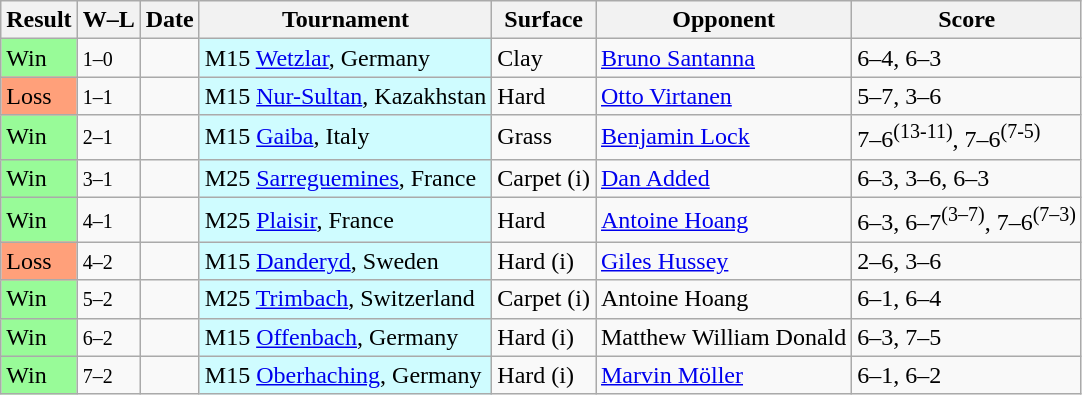<table class="sortable wikitable nowrap">
<tr>
<th>Result</th>
<th class="unsortable">W–L</th>
<th>Date</th>
<th>Tournament</th>
<th>Surface</th>
<th>Opponent</th>
<th class="unsortable">Score</th>
</tr>
<tr>
<td style="background:#98FB98;">Win</td>
<td><small>1–0</small></td>
<td></td>
<td style="background:#cffcff;">M15 <a href='#'>Wetzlar</a>, Germany</td>
<td>Clay</td>
<td> <a href='#'>Bruno Santanna</a></td>
<td>6–4, 6–3</td>
</tr>
<tr>
<td style="background:#ffa07a;">Loss</td>
<td><small>1–1</small></td>
<td></td>
<td style="background:#cffcff;">M15 <a href='#'>Nur-Sultan</a>, Kazakhstan</td>
<td>Hard</td>
<td> <a href='#'>Otto Virtanen</a></td>
<td>5–7, 3–6</td>
</tr>
<tr>
<td style="background:#98FB98;">Win</td>
<td><small>2–1</small></td>
<td></td>
<td style="background:#cffcff;">M15 <a href='#'>Gaiba</a>, Italy</td>
<td>Grass</td>
<td> <a href='#'>Benjamin Lock</a></td>
<td>7–6<sup>(13-11)</sup>, 7–6<sup>(7-5)</sup></td>
</tr>
<tr>
<td style="background:#98FB98;">Win</td>
<td><small>3–1</small></td>
<td></td>
<td style="background:#cffcff;">M25 <a href='#'>Sarreguemines</a>, France</td>
<td>Carpet (i)</td>
<td> <a href='#'>Dan Added</a></td>
<td>6–3, 3–6, 6–3</td>
</tr>
<tr>
<td style="background:#98FB98;">Win</td>
<td><small>4–1</small></td>
<td></td>
<td style="background:#cffcff;">M25 <a href='#'>Plaisir</a>, France</td>
<td>Hard</td>
<td> <a href='#'>Antoine Hoang</a></td>
<td>6–3, 6–7<sup>(3–7)</sup>, 7–6<sup>(7–3)</sup></td>
</tr>
<tr>
<td style="background:#ffa07a;">Loss</td>
<td><small>4–2</small></td>
<td></td>
<td style="background:#cffcff;">M15 <a href='#'>Danderyd</a>, Sweden</td>
<td>Hard (i)</td>
<td> <a href='#'>Giles Hussey</a></td>
<td>2–6, 3–6</td>
</tr>
<tr>
<td style="background:#98FB98;">Win</td>
<td><small>5–2</small></td>
<td></td>
<td style="background:#cffcff;">M25 <a href='#'>Trimbach</a>, Switzerland</td>
<td>Carpet (i)</td>
<td> Antoine Hoang</td>
<td>6–1, 6–4</td>
</tr>
<tr>
<td style="background:#98FB98;">Win</td>
<td><small>6–2</small></td>
<td></td>
<td style="background:#cffcff;">M15 <a href='#'>Offenbach</a>, Germany</td>
<td>Hard (i)</td>
<td> Matthew William Donald</td>
<td>6–3, 7–5</td>
</tr>
<tr>
<td style="background:#98FB98;">Win</td>
<td><small>7–2</small></td>
<td></td>
<td style="background:#cffcff;">M15 <a href='#'>Oberhaching</a>, Germany</td>
<td>Hard (i)</td>
<td> <a href='#'>Marvin Möller</a></td>
<td>6–1, 6–2</td>
</tr>
</table>
